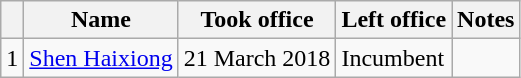<table class="wikitable">
<tr>
<th></th>
<th>Name</th>
<th>Took office</th>
<th>Left office</th>
<th>Notes</th>
</tr>
<tr>
<td>1</td>
<td><a href='#'>Shen Haixiong</a></td>
<td>21 March 2018</td>
<td>Incumbent</td>
<td></td>
</tr>
</table>
